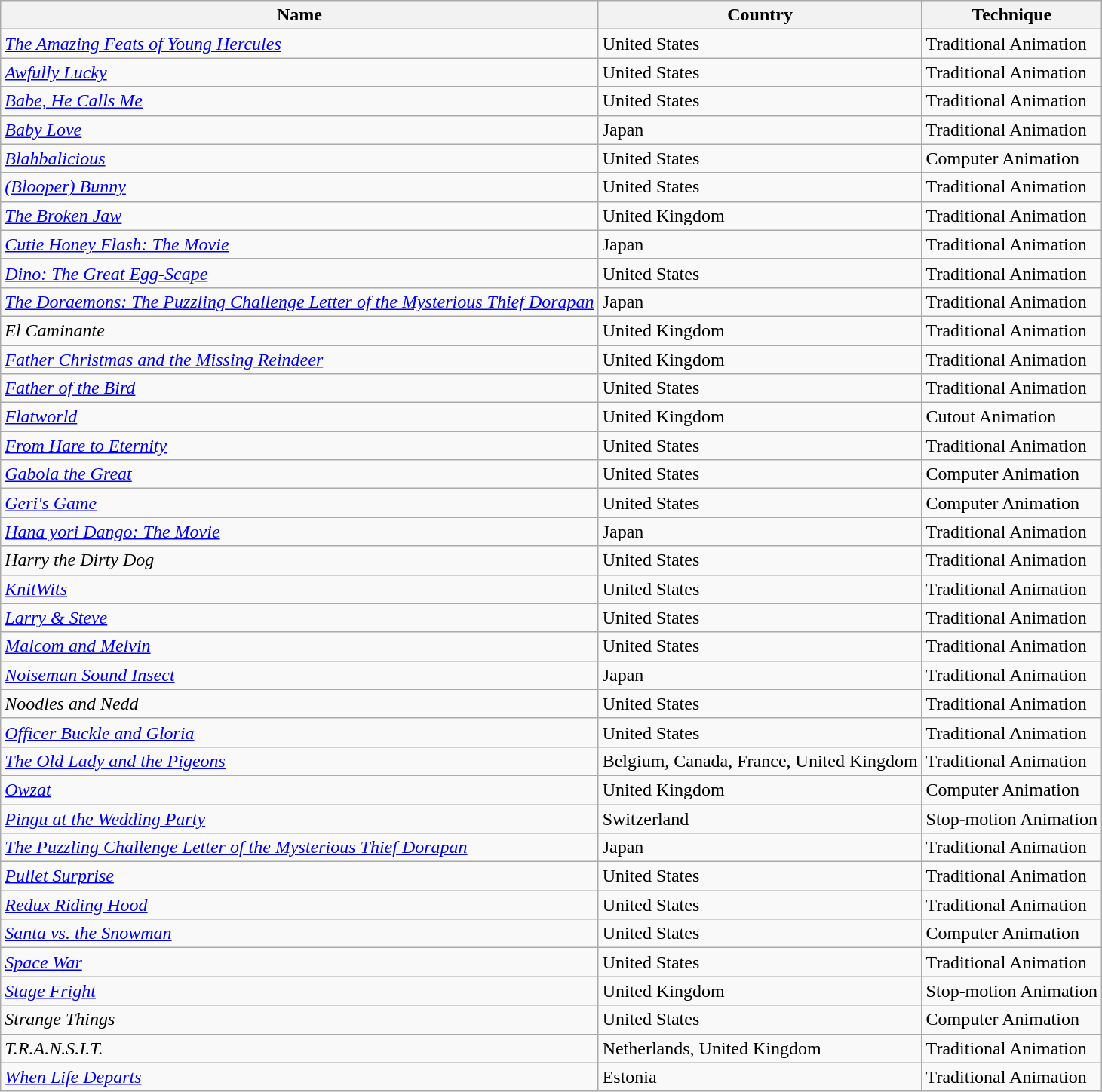<table class="wikitable sortable">
<tr>
<th>Name</th>
<th>Country</th>
<th>Technique</th>
</tr>
<tr>
<td><em><a href='#'>The Amazing Feats of Young Hercules</a></em></td>
<td>United States</td>
<td>Traditional Animation</td>
</tr>
<tr>
<td><em><a href='#'>Awfully Lucky</a></em></td>
<td>United States</td>
<td>Traditional Animation</td>
</tr>
<tr>
<td><em><a href='#'>Babe, He Calls Me</a></em></td>
<td>United States</td>
<td>Traditional Animation</td>
</tr>
<tr>
<td><em><a href='#'>Baby Love</a></em></td>
<td>Japan</td>
<td>Traditional Animation</td>
</tr>
<tr>
<td><em><a href='#'>Blahbalicious</a></em></td>
<td>United States</td>
<td>Computer Animation</td>
</tr>
<tr>
<td><em><a href='#'>(Blooper) Bunny</a></em></td>
<td>United States</td>
<td>Traditional Animation</td>
</tr>
<tr>
<td><em><a href='#'>The Broken Jaw</a></em></td>
<td>United Kingdom</td>
<td>Traditional Animation</td>
</tr>
<tr>
<td><em><a href='#'>Cutie Honey Flash: The Movie</a></em></td>
<td>Japan</td>
<td>Traditional Animation</td>
</tr>
<tr>
<td><em><a href='#'>Dino: The Great Egg-Scape</a></em></td>
<td>United States</td>
<td>Traditional Animation</td>
</tr>
<tr>
<td><em><a href='#'>The Doraemons: The Puzzling Challenge Letter of the Mysterious Thief Dorapan</a></em></td>
<td>Japan</td>
<td>Traditional Animation</td>
</tr>
<tr>
<td><em>El Caminante</em></td>
<td>United Kingdom</td>
<td>Traditional Animation</td>
</tr>
<tr>
<td><em><a href='#'>Father Christmas and the Missing Reindeer</a></em></td>
<td>United Kingdom</td>
<td>Traditional Animation</td>
</tr>
<tr>
<td><em><a href='#'>Father of the Bird</a></em></td>
<td>United States</td>
<td>Traditional Animation</td>
</tr>
<tr>
<td><em><a href='#'>Flatworld</a></em></td>
<td>United Kingdom</td>
<td>Cutout Animation</td>
</tr>
<tr>
<td><em><a href='#'>From Hare to Eternity</a></em></td>
<td>United States</td>
<td>Traditional Animation</td>
</tr>
<tr>
<td><em><a href='#'>Gabola the Great</a></em></td>
<td>United States</td>
<td>Computer Animation</td>
</tr>
<tr>
<td><em><a href='#'>Geri's Game</a></em></td>
<td>United States</td>
<td>Computer Animation</td>
</tr>
<tr>
<td><em><a href='#'>Hana yori Dango: The Movie</a></em></td>
<td>Japan</td>
<td>Traditional Animation</td>
</tr>
<tr>
<td><em>Harry the Dirty Dog</em></td>
<td>United States</td>
<td>Traditional Animation</td>
</tr>
<tr>
<td><em><a href='#'>KnitWits</a></em></td>
<td>United States</td>
<td>Traditional Animation</td>
</tr>
<tr>
<td><em><a href='#'>Larry & Steve</a></em></td>
<td>United States</td>
<td>Traditional Animation</td>
</tr>
<tr>
<td><em><a href='#'>Malcom and Melvin</a></em></td>
<td>United States</td>
<td>Traditional Animation</td>
</tr>
<tr>
<td><em><a href='#'>Noiseman Sound Insect</a></em></td>
<td>Japan</td>
<td>Traditional Animation</td>
</tr>
<tr>
<td><em>Noodles and Nedd</em></td>
<td>United States</td>
<td>Traditional Animation</td>
</tr>
<tr>
<td><em><a href='#'>Officer Buckle and Gloria</a></em></td>
<td>United States</td>
<td>Traditional Animation</td>
</tr>
<tr>
<td><em><a href='#'>The Old Lady and the Pigeons</a></em></td>
<td>Belgium, Canada, France, United Kingdom</td>
<td>Traditional Animation</td>
</tr>
<tr>
<td><em><a href='#'>Owzat</a></em></td>
<td>United Kingdom</td>
<td>Computer Animation</td>
</tr>
<tr>
<td><em><a href='#'>Pingu at the Wedding Party</a></em></td>
<td>Switzerland</td>
<td>Stop-motion Animation</td>
</tr>
<tr>
<td><em><a href='#'>The Puzzling Challenge Letter of the Mysterious Thief Dorapan</a></em></td>
<td>Japan</td>
<td>Traditional Animation</td>
</tr>
<tr>
<td><em><a href='#'>Pullet Surprise</a></em></td>
<td>United States</td>
<td>Traditional Animation</td>
</tr>
<tr>
<td><em><a href='#'>Redux Riding Hood</a></em></td>
<td>United States</td>
<td>Traditional Animation</td>
</tr>
<tr>
<td><em><a href='#'>Santa vs. the Snowman</a></em></td>
<td>United States</td>
<td>Computer Animation</td>
</tr>
<tr>
<td><em><a href='#'>Space War</a></em></td>
<td>United States</td>
<td>Traditional Animation</td>
</tr>
<tr>
<td><em><a href='#'>Stage Fright</a></em></td>
<td>United Kingdom</td>
<td>Stop-motion Animation</td>
</tr>
<tr>
<td><em>Strange Things</em></td>
<td>United States</td>
<td>Computer Animation</td>
</tr>
<tr>
<td><em>T.R.A.N.S.I.T.</em></td>
<td>Netherlands, United Kingdom</td>
<td>Traditional Animation</td>
</tr>
<tr>
<td><em><a href='#'>When Life Departs</a></em></td>
<td>Estonia</td>
<td>Traditional Animation</td>
</tr>
</table>
